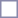<table style="border:1px solid #8888aa; background:#fff; padding:5px; font-size:95%; margin:0 12px 12px 0;">
</table>
